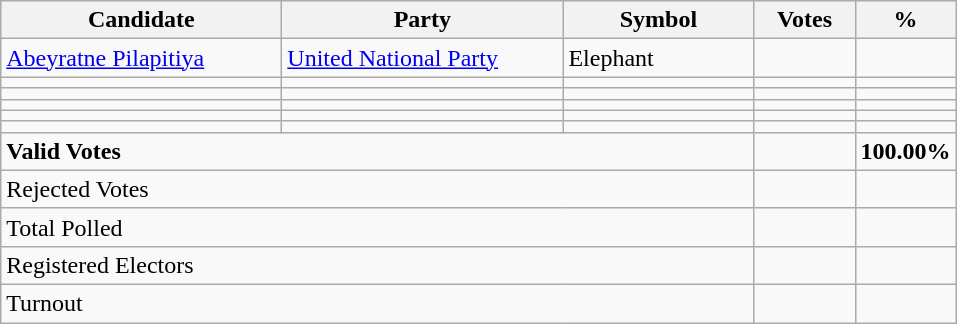<table class="wikitable" border="1" style="text-align:right;">
<tr>
<th align=left width="180">Candidate</th>
<th align=left width="180">Party</th>
<th align=left width="120">Symbol</th>
<th align=left width="60">Votes</th>
<th align=left width="60">%</th>
</tr>
<tr>
<td align=left><a href='#'>Abeyratne Pilapitiya</a></td>
<td align=left><a href='#'>United National Party</a></td>
<td align=left>Elephant</td>
<td></td>
<td></td>
</tr>
<tr>
<td align=left></td>
<td align=left></td>
<td></td>
<td></td>
<td></td>
</tr>
<tr>
<td align=left></td>
<td align=left></td>
<td></td>
<td></td>
<td></td>
</tr>
<tr>
<td align=left></td>
<td align=left></td>
<td></td>
<td></td>
<td></td>
</tr>
<tr>
<td align=left></td>
<td align=left></td>
<td></td>
<td></td>
<td></td>
</tr>
<tr>
<td align=left></td>
<td align=left></td>
<td></td>
<td></td>
<td></td>
</tr>
<tr>
<td align=left colspan=3><strong>Valid Votes</strong></td>
<td><strong> </strong></td>
<td><strong>100.00%</strong></td>
</tr>
<tr>
<td align=left colspan=3>Rejected Votes</td>
<td></td>
<td></td>
</tr>
<tr>
<td align=left colspan=3>Total Polled</td>
<td></td>
<td></td>
</tr>
<tr>
<td align=left colspan=3>Registered Electors</td>
<td></td>
<td></td>
</tr>
<tr>
<td align=left colspan=3>Turnout</td>
<td></td>
</tr>
</table>
